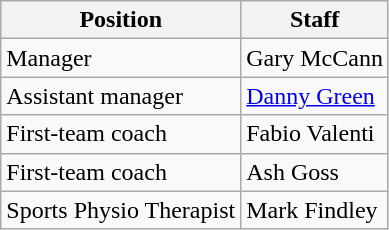<table class=wikitable>
<tr>
<th>Position</th>
<th>Staff</th>
</tr>
<tr>
<td>Manager</td>
<td> Gary McCann</td>
</tr>
<tr>
<td>Assistant manager</td>
<td> <a href='#'>Danny Green</a></td>
</tr>
<tr>
<td>First-team coach</td>
<td> Fabio Valenti</td>
</tr>
<tr>
<td>First-team coach</td>
<td> Ash Goss</td>
</tr>
<tr>
<td>Sports Physio Therapist</td>
<td> Mark Findley</td>
</tr>
</table>
